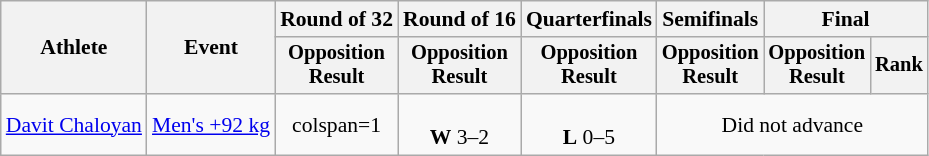<table class="wikitable" style="font-size:90%">
<tr>
<th rowspan="2">Athlete</th>
<th rowspan="2">Event</th>
<th>Round of 32</th>
<th>Round of 16</th>
<th>Quarterfinals</th>
<th>Semifinals</th>
<th colspan=2>Final</th>
</tr>
<tr style="font-size:95%">
<th>Opposition<br>Result</th>
<th>Opposition<br>Result</th>
<th>Opposition<br>Result</th>
<th>Opposition<br>Result</th>
<th>Opposition<br>Result</th>
<th>Rank</th>
</tr>
<tr align=center>
<td align=left><a href='#'>Davit Chaloyan</a></td>
<td align=left><a href='#'>Men's +92 kg</a></td>
<td>colspan=1</td>
<td><br><strong>W</strong> 3–2</td>
<td><br><strong>L</strong> 0–5</td>
<td colspan=3>Did not advance</td>
</tr>
</table>
